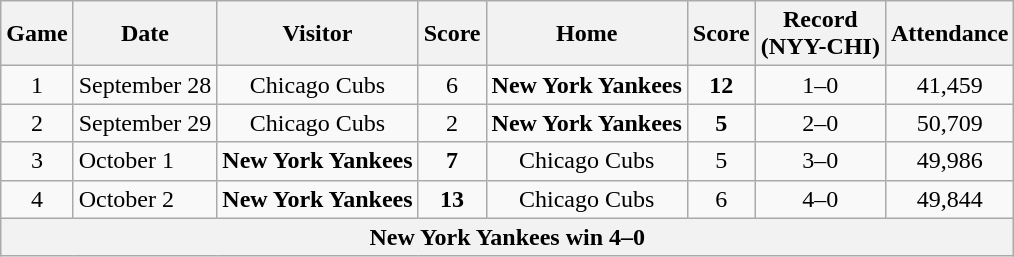<table class="wikitable">
<tr>
<th>Game</th>
<th>Date</th>
<th>Visitor</th>
<th>Score</th>
<th>Home</th>
<th>Score</th>
<th>Record<br>(NYY-CHI)</th>
<th>Attendance</th>
</tr>
<tr>
<td align = center>1</td>
<td>September 28</td>
<td align = center>Chicago Cubs</td>
<td align = center>6</td>
<td align = center><strong>New York Yankees</strong></td>
<td align = center><strong>12</strong></td>
<td align = center>1–0</td>
<td align = center>41,459</td>
</tr>
<tr>
<td align = center>2</td>
<td>September 29</td>
<td align = center>Chicago Cubs</td>
<td align = center>2</td>
<td align = center><strong>New York Yankees</strong></td>
<td align = center><strong>5</strong></td>
<td align = center>2–0</td>
<td align = center>50,709</td>
</tr>
<tr>
<td align = center>3</td>
<td>October 1</td>
<td align = center><strong>New York Yankees</strong></td>
<td align = center><strong>7</strong></td>
<td align = center>Chicago Cubs</td>
<td align = center>5</td>
<td align = center>3–0</td>
<td align = center>49,986</td>
</tr>
<tr>
<td align = center>4</td>
<td>October 2</td>
<td align = center><strong>New York Yankees</strong></td>
<td align = center><strong>13</strong></td>
<td align = center>Chicago Cubs</td>
<td align = center>6</td>
<td align = center>4–0</td>
<td align = center>49,844</td>
</tr>
<tr>
<th colspan="9">New York Yankees win 4–0</th>
</tr>
</table>
